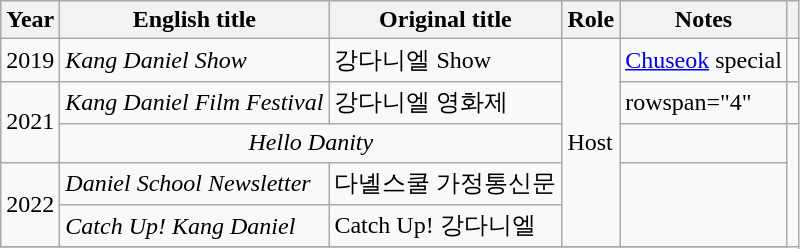<table class="wikitable sortable">
<tr>
<th>Year</th>
<th>English title</th>
<th>Original title</th>
<th>Role</th>
<th>Notes</th>
<th scope="col" class="unsortable"></th>
</tr>
<tr>
<td>2019</td>
<td><em>Kang Daniel Show</em></td>
<td>강다니엘 Show</td>
<td rowspan="5">Host</td>
<td><a href='#'>Chuseok</a> special</td>
<td></td>
</tr>
<tr>
<td rowspan="2">2021</td>
<td><em>Kang Daniel Film Festival</em></td>
<td>강다니엘 영화제</td>
<td>rowspan="4" </td>
<td></td>
</tr>
<tr>
<td style="text-align:center;" colspan="2"><em>Hello Danity</em></td>
<td></td>
</tr>
<tr>
<td rowspan="2">2022</td>
<td><em>Daniel School Newsletter</em></td>
<td>다녤스쿨 가정통신문</td>
<td rowspan="2"></td>
</tr>
<tr>
<td><em>Catch Up! Kang Daniel</em></td>
<td>Catch Up! 강다니엘</td>
</tr>
<tr>
</tr>
</table>
